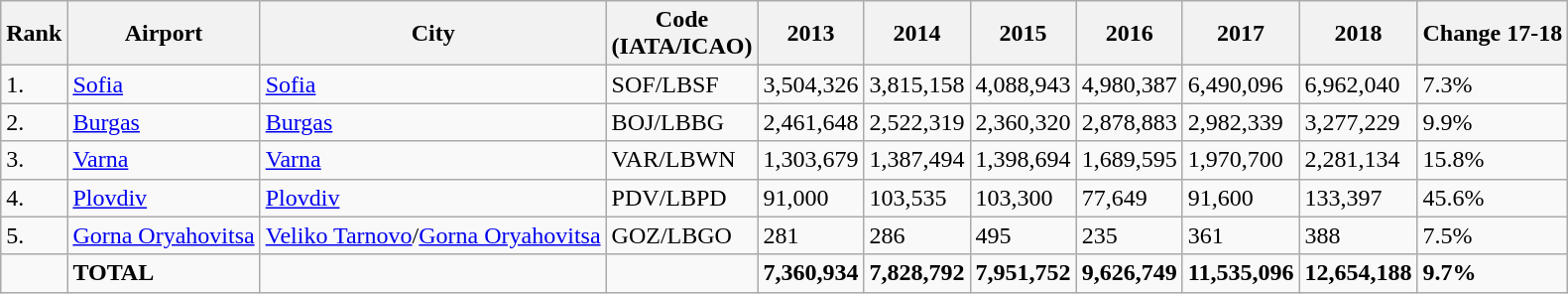<table class="wikitable sortable">
<tr>
<th>Rank</th>
<th>Airport</th>
<th>City</th>
<th>Code<br>(IATA/ICAO)</th>
<th>2013</th>
<th>2014</th>
<th>2015</th>
<th>2016</th>
<th>2017</th>
<th>2018</th>
<th>Change 17-18</th>
</tr>
<tr>
<td>1.</td>
<td><a href='#'>Sofia</a></td>
<td><a href='#'>Sofia</a></td>
<td>SOF/LBSF</td>
<td>3,504,326</td>
<td>3,815,158</td>
<td>4,088,943</td>
<td>4,980,387</td>
<td>6,490,096</td>
<td>6,962,040</td>
<td> 7.3%</td>
</tr>
<tr>
<td>2.</td>
<td><a href='#'>Burgas</a></td>
<td><a href='#'>Burgas</a></td>
<td>BOJ/LBBG</td>
<td>2,461,648</td>
<td>2,522,319</td>
<td>2,360,320</td>
<td>2,878,883</td>
<td>2,982,339</td>
<td>3,277,229</td>
<td> 9.9%</td>
</tr>
<tr>
<td>3.</td>
<td><a href='#'>Varna</a></td>
<td><a href='#'>Varna</a></td>
<td>VAR/LBWN</td>
<td>1,303,679</td>
<td>1,387,494</td>
<td>1,398,694</td>
<td>1,689,595</td>
<td>1,970,700</td>
<td>2,281,134</td>
<td> 15.8%</td>
</tr>
<tr>
<td>4.</td>
<td><a href='#'>Plovdiv</a></td>
<td><a href='#'>Plovdiv</a></td>
<td>PDV/LBPD</td>
<td>91,000</td>
<td>103,535</td>
<td>103,300</td>
<td>77,649</td>
<td>91,600</td>
<td>133,397</td>
<td> 45.6%</td>
</tr>
<tr>
<td>5.</td>
<td><a href='#'>Gorna Oryahovitsa</a></td>
<td><a href='#'>Veliko Tarnovo</a>/<a href='#'>Gorna Oryahovitsa</a></td>
<td>GOZ/LBGO</td>
<td>281</td>
<td>286</td>
<td>495</td>
<td>235</td>
<td>361</td>
<td>388</td>
<td> 7.5%</td>
</tr>
<tr>
<td></td>
<td><strong>TOTAL</strong></td>
<td></td>
<td></td>
<td><strong>7,360,934</strong></td>
<td><strong>7,828,792</strong></td>
<td><strong>7,951,752</strong></td>
<td><strong>9,626,749</strong></td>
<td><strong>11,535,096</strong></td>
<td><strong>12,654,188</strong></td>
<td><strong>9.7%</strong></td>
</tr>
</table>
